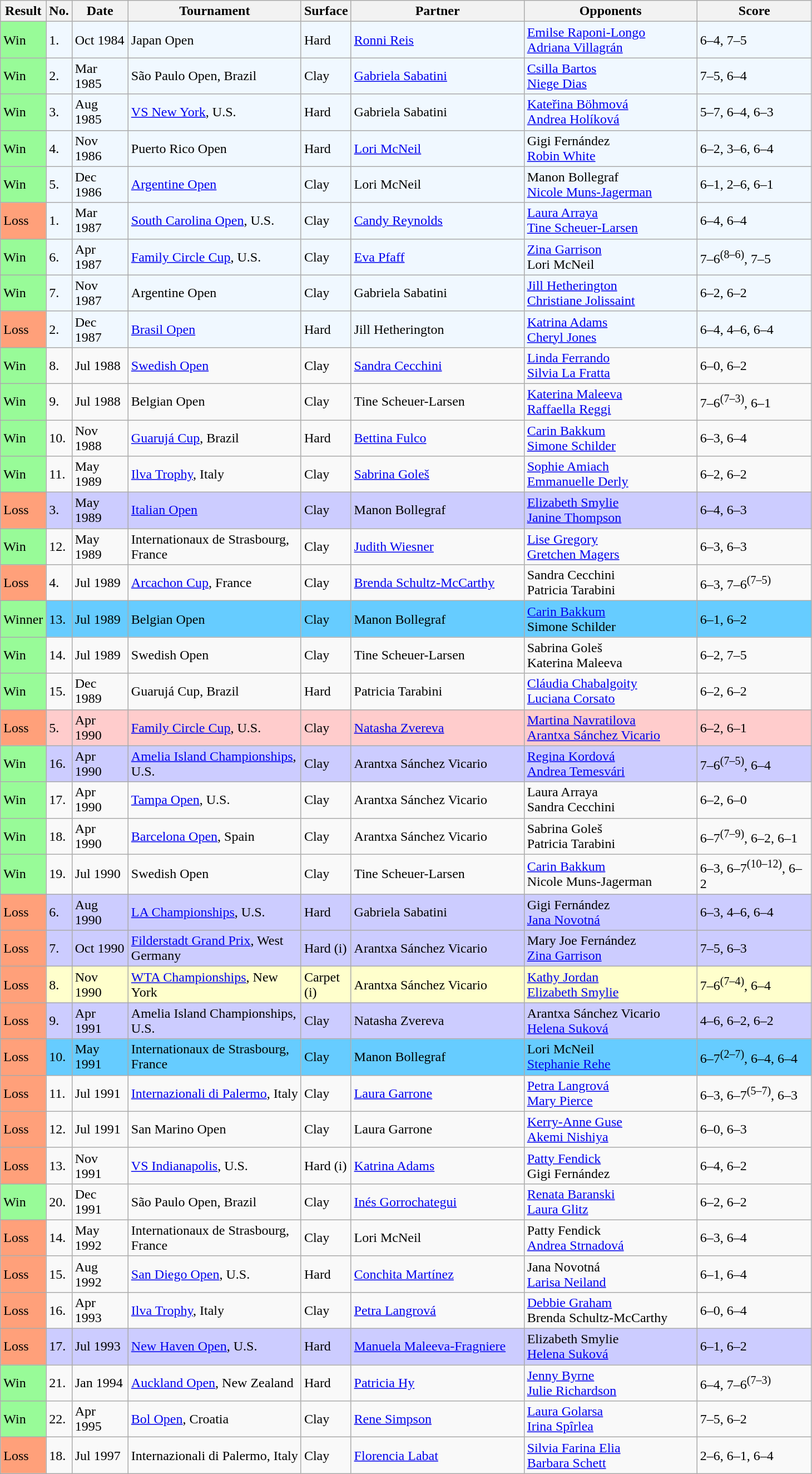<table class="sortable wikitable">
<tr>
<th style="width:40px">Result</th>
<th style="width:20px">No.</th>
<th style="width:60px">Date</th>
<th style="width:200px">Tournament</th>
<th style="width:50px">Surface</th>
<th style="width:200px">Partner</th>
<th style="width:200px">Opponents</th>
<th style="width:130px" class="unsortable">Score</th>
</tr>
<tr style="background:#f0f8ff;">
<td style="background:#98fb98;">Win</td>
<td>1.</td>
<td>Oct 1984</td>
<td>Japan Open</td>
<td>Hard</td>
<td> <a href='#'>Ronni Reis</a></td>
<td> <a href='#'>Emilse Raponi-Longo</a> <br>  <a href='#'>Adriana Villagrán</a></td>
<td>6–4, 7–5</td>
</tr>
<tr style="background:#f0f8ff;">
<td style="background:#98fb98;">Win</td>
<td>2.</td>
<td>Mar 1985</td>
<td>São Paulo Open, Brazil</td>
<td>Clay</td>
<td> <a href='#'>Gabriela Sabatini</a></td>
<td> <a href='#'>Csilla Bartos</a> <br>  <a href='#'>Niege Dias</a></td>
<td>7–5, 6–4</td>
</tr>
<tr style="background:#f0f8ff;">
<td style="background:#98fb98;">Win</td>
<td>3.</td>
<td>Aug 1985</td>
<td><a href='#'>VS New York</a>, U.S.</td>
<td>Hard</td>
<td> Gabriela Sabatini</td>
<td> <a href='#'>Kateřina Böhmová</a> <br>  <a href='#'>Andrea Holíková</a></td>
<td>5–7, 6–4, 6–3</td>
</tr>
<tr style="background:#f0f8ff;">
<td style="background:#98fb98;">Win</td>
<td>4.</td>
<td>Nov 1986</td>
<td>Puerto Rico Open</td>
<td>Hard</td>
<td> <a href='#'>Lori McNeil</a></td>
<td> Gigi Fernández <br>  <a href='#'>Robin White</a></td>
<td>6–2, 3–6, 6–4</td>
</tr>
<tr style="background:#f0f8ff;">
<td style="background:#98fb98;">Win</td>
<td>5.</td>
<td>Dec 1986</td>
<td><a href='#'>Argentine Open</a></td>
<td>Clay</td>
<td> Lori McNeil</td>
<td> Manon Bollegraf <br>  <a href='#'>Nicole Muns-Jagerman</a></td>
<td>6–1, 2–6, 6–1</td>
</tr>
<tr style="background:#f0f8ff;">
<td style="background:#ffa07a;">Loss</td>
<td>1.</td>
<td>Mar 1987</td>
<td><a href='#'>South Carolina Open</a>, U.S.</td>
<td>Clay</td>
<td> <a href='#'>Candy Reynolds</a></td>
<td> <a href='#'>Laura Arraya</a> <br>  <a href='#'>Tine Scheuer-Larsen</a></td>
<td>6–4, 6–4</td>
</tr>
<tr style="background:#f0f8ff;">
<td style="background:#98fb98;">Win</td>
<td>6.</td>
<td>Apr 1987</td>
<td><a href='#'>Family Circle Cup</a>, U.S.</td>
<td>Clay</td>
<td> <a href='#'>Eva Pfaff</a></td>
<td> <a href='#'>Zina Garrison</a> <br>  Lori McNeil</td>
<td>7–6<sup>(8–6)</sup>, 7–5</td>
</tr>
<tr style="background:#f0f8ff;">
<td style="background:#98fb98;">Win</td>
<td>7.</td>
<td>Nov 1987</td>
<td>Argentine Open</td>
<td>Clay</td>
<td> Gabriela Sabatini</td>
<td> <a href='#'>Jill Hetherington</a> <br>  <a href='#'>Christiane Jolissaint</a></td>
<td>6–2, 6–2</td>
</tr>
<tr style="background:#f0f8ff;">
<td style="background:#ffa07a;">Loss</td>
<td>2.</td>
<td>Dec 1987</td>
<td><a href='#'>Brasil Open</a></td>
<td>Hard</td>
<td> Jill Hetherington</td>
<td> <a href='#'>Katrina Adams</a> <br>  <a href='#'>Cheryl Jones</a></td>
<td>6–4, 4–6, 6–4</td>
</tr>
<tr style="background:6cf;">
<td style="background:#98fb98;">Win</td>
<td>8.</td>
<td>Jul 1988</td>
<td><a href='#'>Swedish Open</a></td>
<td>Clay</td>
<td> <a href='#'>Sandra Cecchini</a></td>
<td> <a href='#'>Linda Ferrando</a> <br>  <a href='#'>Silvia La Fratta</a></td>
<td>6–0, 6–2</td>
</tr>
<tr style="background:6cf;">
<td style="background:#98fb98;">Win</td>
<td>9.</td>
<td>Jul 1988</td>
<td>Belgian Open</td>
<td>Clay</td>
<td> Tine Scheuer-Larsen</td>
<td> <a href='#'>Katerina Maleeva</a> <br>  <a href='#'>Raffaella Reggi</a></td>
<td>7–6<sup>(7–3)</sup>, 6–1</td>
</tr>
<tr style="background:6cf;">
<td style="background:#98fb98;">Win</td>
<td>10.</td>
<td>Nov 1988</td>
<td><a href='#'>Guarujá Cup</a>, Brazil</td>
<td>Hard</td>
<td> <a href='#'>Bettina Fulco</a></td>
<td> <a href='#'>Carin Bakkum</a> <br>  <a href='#'>Simone Schilder</a></td>
<td>6–3, 6–4</td>
</tr>
<tr style="background:6cf;">
<td style="background:#98fb98;">Win</td>
<td>11.</td>
<td>May 1989</td>
<td><a href='#'>Ilva Trophy</a>, Italy</td>
<td>Clay</td>
<td> <a href='#'>Sabrina Goleš</a></td>
<td> <a href='#'>Sophie Amiach</a> <br>  <a href='#'>Emmanuelle Derly</a></td>
<td>6–2, 6–2</td>
</tr>
<tr style="background:#ccf;">
<td style="background:#ffa07a;">Loss</td>
<td>3.</td>
<td>May 1989</td>
<td><a href='#'>Italian Open</a></td>
<td>Clay</td>
<td> Manon Bollegraf</td>
<td> <a href='#'>Elizabeth Smylie</a> <br>  <a href='#'>Janine Thompson</a></td>
<td>6–4, 6–3</td>
</tr>
<tr style="background:6cf;">
<td style="background:#98fb98;">Win</td>
<td>12.</td>
<td>May 1989</td>
<td>Internationaux de Strasbourg, France</td>
<td>Clay</td>
<td> <a href='#'>Judith Wiesner</a></td>
<td> <a href='#'>Lise Gregory</a> <br>  <a href='#'>Gretchen Magers</a></td>
<td>6–3, 6–3</td>
</tr>
<tr style="background:6cf;">
<td style="background:#ffa07a;">Loss</td>
<td>4.</td>
<td>Jul 1989</td>
<td><a href='#'>Arcachon Cup</a>, France</td>
<td>Clay</td>
<td> <a href='#'>Brenda Schultz-McCarthy</a></td>
<td> Sandra Cecchini <br>  Patricia Tarabini</td>
<td>6–3, 7–6<sup>(7–5)</sup></td>
</tr>
<tr bgcolor="66CCFF">
<td bgcolor="98FB98">Winner</td>
<td>13.</td>
<td>Jul 1989</td>
<td>Belgian Open</td>
<td>Clay</td>
<td> Manon Bollegraf</td>
<td> <a href='#'>Carin Bakkum</a> <br>  Simone Schilder</td>
<td>6–1, 6–2</td>
</tr>
<tr style="background:6cf;">
<td style="background:#98fb98;">Win</td>
<td>14.</td>
<td>Jul 1989</td>
<td>Swedish Open</td>
<td>Clay</td>
<td> Tine Scheuer-Larsen</td>
<td> Sabrina Goleš <br>  Katerina Maleeva</td>
<td>6–2, 7–5</td>
</tr>
<tr style="background:6cf;">
<td style="background:#98fb98;">Win</td>
<td>15.</td>
<td>Dec 1989</td>
<td>Guarujá Cup, Brazil</td>
<td>Hard</td>
<td> Patricia Tarabini</td>
<td> <a href='#'>Cláudia Chabalgoity</a> <br>  <a href='#'>Luciana Corsato</a></td>
<td>6–2, 6–2</td>
</tr>
<tr style="background:#fcc;">
<td style="background:#ffa07a;">Loss</td>
<td>5.</td>
<td>Apr 1990</td>
<td><a href='#'>Family Circle Cup</a>, U.S.</td>
<td>Clay</td>
<td> <a href='#'>Natasha Zvereva</a></td>
<td> <a href='#'>Martina Navratilova</a> <br>  <a href='#'>Arantxa Sánchez Vicario</a></td>
<td>6–2, 6–1</td>
</tr>
<tr style="background:#ccf;">
<td style="background:#98fb98;">Win</td>
<td>16.</td>
<td>Apr 1990</td>
<td><a href='#'>Amelia Island Championships</a>, U.S.</td>
<td>Clay</td>
<td> Arantxa Sánchez Vicario</td>
<td> <a href='#'>Regina Kordová</a> <br>  <a href='#'>Andrea Temesvári</a></td>
<td>7–6<sup>(7–5)</sup>, 6–4</td>
</tr>
<tr style="background:cfc;">
<td style="background:#98fb98;">Win</td>
<td>17.</td>
<td>Apr 1990</td>
<td><a href='#'>Tampa Open</a>, U.S.</td>
<td>Clay</td>
<td> Arantxa Sánchez Vicario</td>
<td> Laura Arraya <br>  Sandra Cecchini</td>
<td>6–2, 6–0</td>
</tr>
<tr style="background:6cf;">
<td style="background:#98fb98;">Win</td>
<td>18.</td>
<td>Apr 1990</td>
<td><a href='#'>Barcelona Open</a>, Spain</td>
<td>Clay</td>
<td> Arantxa Sánchez Vicario</td>
<td> Sabrina Goleš <br>  Patricia Tarabini</td>
<td>6–7<sup>(7–9)</sup>, 6–2, 6–1</td>
</tr>
<tr style="background:6cf;">
<td style="background:#98fb98;">Win</td>
<td>19.</td>
<td>Jul 1990</td>
<td>Swedish Open</td>
<td>Clay</td>
<td> Tine Scheuer-Larsen</td>
<td> <a href='#'>Carin Bakkum</a> <br>  Nicole Muns-Jagerman</td>
<td>6–3, 6–7<sup>(10–12)</sup>, 6–2</td>
</tr>
<tr style="background:#ccf;">
<td style="background:#ffa07a;">Loss</td>
<td>6.</td>
<td>Aug 1990</td>
<td><a href='#'>LA Championships</a>, U.S.</td>
<td>Hard</td>
<td> Gabriela Sabatini</td>
<td> Gigi Fernández <br>  <a href='#'>Jana Novotná</a></td>
<td>6–3, 4–6, 6–4</td>
</tr>
<tr style="background:#ccf;">
<td style="background:#ffa07a;">Loss</td>
<td>7.</td>
<td>Oct 1990</td>
<td><a href='#'>Filderstadt Grand Prix</a>, West Germany</td>
<td>Hard (i)</td>
<td> Arantxa Sánchez Vicario</td>
<td> Mary Joe Fernández <br>  <a href='#'>Zina Garrison</a></td>
<td>7–5, 6–3</td>
</tr>
<tr style="background:#ffffcc;">
<td style="background:#ffa07a;">Loss</td>
<td>8.</td>
<td>Nov 1990</td>
<td><a href='#'>WTA Championships</a>, New York</td>
<td>Carpet (i)</td>
<td> Arantxa Sánchez Vicario</td>
<td> <a href='#'>Kathy Jordan</a> <br>  <a href='#'>Elizabeth Smylie</a></td>
<td>7–6<sup>(7–4)</sup>, 6–4</td>
</tr>
<tr style="background:#ccf;">
<td style="background:#ffa07a;">Loss</td>
<td>9.</td>
<td>Apr 1991</td>
<td>Amelia Island Championships, U.S.</td>
<td>Clay</td>
<td> Natasha Zvereva</td>
<td> Arantxa Sánchez Vicario <br>  <a href='#'>Helena Suková</a></td>
<td>4–6, 6–2, 6–2</td>
</tr>
<tr bgcolor="66CCFF">
<td style="background:#ffa07a;">Loss</td>
<td>10.</td>
<td>May 1991</td>
<td>Internationaux de Strasbourg, France</td>
<td>Clay</td>
<td> Manon Bollegraf</td>
<td> Lori McNeil <br>  <a href='#'>Stephanie Rehe</a></td>
<td>6–7<sup>(2–7)</sup>, 6–4, 6–4</td>
</tr>
<tr style="background:6cf;">
<td style="background:#ffa07a;">Loss</td>
<td>11.</td>
<td>Jul 1991</td>
<td><a href='#'>Internazionali di Palermo</a>, Italy</td>
<td>Clay</td>
<td> <a href='#'>Laura Garrone</a></td>
<td> <a href='#'>Petra Langrová</a> <br>  <a href='#'>Mary Pierce</a></td>
<td>6–3, 6–7<sup>(5–7)</sup>, 6–3</td>
</tr>
<tr style="background:6cf;">
<td style="background:#ffa07a;">Loss</td>
<td>12.</td>
<td>Jul 1991</td>
<td>San Marino Open</td>
<td>Clay</td>
<td> Laura Garrone</td>
<td> <a href='#'>Kerry-Anne Guse</a> <br>  <a href='#'>Akemi Nishiya</a></td>
<td>6–0, 6–3</td>
</tr>
<tr style="background:6cf;">
<td style="background:#ffa07a;">Loss</td>
<td>13.</td>
<td>Nov 1991</td>
<td><a href='#'>VS Indianapolis</a>, U.S.</td>
<td>Hard (i)</td>
<td> <a href='#'>Katrina Adams</a></td>
<td> <a href='#'>Patty Fendick</a> <br>  Gigi Fernández</td>
<td>6–4, 6–2</td>
</tr>
<tr style="background:6cf;">
<td style="background:#98fb98;">Win</td>
<td>20.</td>
<td>Dec 1991</td>
<td>São Paulo Open, Brazil</td>
<td>Clay</td>
<td> <a href='#'>Inés Gorrochategui</a></td>
<td> <a href='#'>Renata Baranski</a> <br>  <a href='#'>Laura Glitz</a></td>
<td>6–2, 6–2</td>
</tr>
<tr style="background:6cf;">
<td style="background:#ffa07a;">Loss</td>
<td>14.</td>
<td>May 1992</td>
<td>Internationaux de Strasbourg, France</td>
<td>Clay</td>
<td> Lori McNeil</td>
<td> Patty Fendick <br>  <a href='#'>Andrea Strnadová</a></td>
<td>6–3, 6–4</td>
</tr>
<tr style="background:cfc;">
<td style="background:#ffa07a;">Loss</td>
<td>15.</td>
<td>Aug 1992</td>
<td><a href='#'>San Diego Open</a>, U.S.</td>
<td>Hard</td>
<td> <a href='#'>Conchita Martínez</a></td>
<td> Jana Novotná <br>  <a href='#'>Larisa Neiland</a></td>
<td>6–1, 6–4</td>
</tr>
<tr style="background:6cf;">
<td style="background:#ffa07a;">Loss</td>
<td>16.</td>
<td>Apr 1993</td>
<td><a href='#'>Ilva Trophy</a>, Italy</td>
<td>Clay</td>
<td> <a href='#'>Petra Langrová</a></td>
<td> <a href='#'>Debbie Graham</a> <br>  Brenda Schultz-McCarthy</td>
<td>6–0, 6–4</td>
</tr>
<tr style="background:#ccf;">
<td style="background:#ffa07a;">Loss</td>
<td>17.</td>
<td>Jul 1993</td>
<td><a href='#'>New Haven Open</a>, U.S.</td>
<td>Hard</td>
<td> <a href='#'>Manuela Maleeva-Fragniere</a></td>
<td> Elizabeth Smylie <br>  <a href='#'>Helena Suková</a></td>
<td>6–1, 6–2</td>
</tr>
<tr style="background:6cf;">
<td style="background:#98fb98;">Win</td>
<td>21.</td>
<td>Jan 1994</td>
<td><a href='#'>Auckland Open</a>, New Zealand</td>
<td>Hard</td>
<td> <a href='#'>Patricia Hy</a></td>
<td> <a href='#'>Jenny Byrne</a> <br>  <a href='#'>Julie Richardson</a></td>
<td>6–4, 7–6<sup>(7–3)</sup></td>
</tr>
<tr style="background:cfc;">
<td style="background:#98fb98;">Win</td>
<td>22.</td>
<td>Apr 1995</td>
<td><a href='#'>Bol Open</a>, Croatia</td>
<td>Clay</td>
<td> <a href='#'>Rene Simpson</a></td>
<td> <a href='#'>Laura Golarsa</a> <br>  <a href='#'>Irina Spîrlea</a></td>
<td>7–5, 6–2</td>
</tr>
<tr style="background:6cf;">
<td style="background:#ffa07a;">Loss</td>
<td>18.</td>
<td>Jul 1997</td>
<td>Internazionali di Palermo, Italy</td>
<td>Clay</td>
<td> <a href='#'>Florencia Labat</a></td>
<td> <a href='#'>Silvia Farina Elia</a> <br>  <a href='#'>Barbara Schett</a></td>
<td>2–6, 6–1, 6–4</td>
</tr>
</table>
